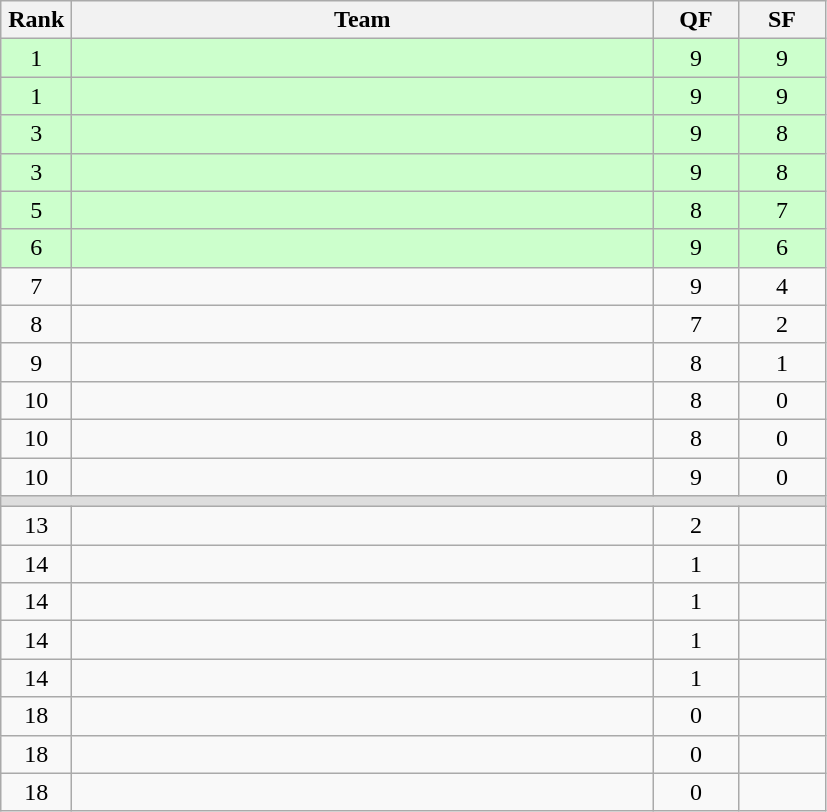<table class=wikitable style="text-align:center">
<tr>
<th width=40>Rank</th>
<th width=380>Team</th>
<th width=50>QF</th>
<th width=50>SF</th>
</tr>
<tr bgcolor="ccffcc">
<td>1</td>
<td align=left></td>
<td>9</td>
<td>9</td>
</tr>
<tr bgcolor="ccffcc">
<td>1</td>
<td align=left></td>
<td>9</td>
<td>9</td>
</tr>
<tr bgcolor="ccffcc">
<td>3</td>
<td align=left></td>
<td>9</td>
<td>8</td>
</tr>
<tr bgcolor="ccffcc">
<td>3</td>
<td align=left></td>
<td>9</td>
<td>8</td>
</tr>
<tr bgcolor="ccffcc">
<td>5</td>
<td align=left></td>
<td>8</td>
<td>7</td>
</tr>
<tr bgcolor="ccffcc">
<td>6</td>
<td align=left></td>
<td>9</td>
<td>6</td>
</tr>
<tr>
<td>7</td>
<td align=left></td>
<td>9</td>
<td>4</td>
</tr>
<tr>
<td>8</td>
<td align=left></td>
<td>7</td>
<td>2</td>
</tr>
<tr>
<td>9</td>
<td align=left></td>
<td>8</td>
<td>1</td>
</tr>
<tr>
<td>10</td>
<td align=left></td>
<td>8</td>
<td>0</td>
</tr>
<tr>
<td>10</td>
<td align=left></td>
<td>8</td>
<td>0</td>
</tr>
<tr>
<td>10</td>
<td align=left></td>
<td>9</td>
<td>0</td>
</tr>
<tr bgcolor=#DDDDDD>
<td colspan=4></td>
</tr>
<tr>
<td>13</td>
<td align=left></td>
<td>2</td>
<td></td>
</tr>
<tr>
<td>14</td>
<td align=left></td>
<td>1</td>
<td></td>
</tr>
<tr>
<td>14</td>
<td align=left></td>
<td>1</td>
<td></td>
</tr>
<tr>
<td>14</td>
<td align=left></td>
<td>1</td>
<td></td>
</tr>
<tr>
<td>14</td>
<td align=left></td>
<td>1</td>
<td></td>
</tr>
<tr>
<td>18</td>
<td align=left></td>
<td>0</td>
<td></td>
</tr>
<tr>
<td>18</td>
<td align=left></td>
<td>0</td>
<td></td>
</tr>
<tr>
<td>18</td>
<td align=left></td>
<td>0</td>
<td></td>
</tr>
</table>
